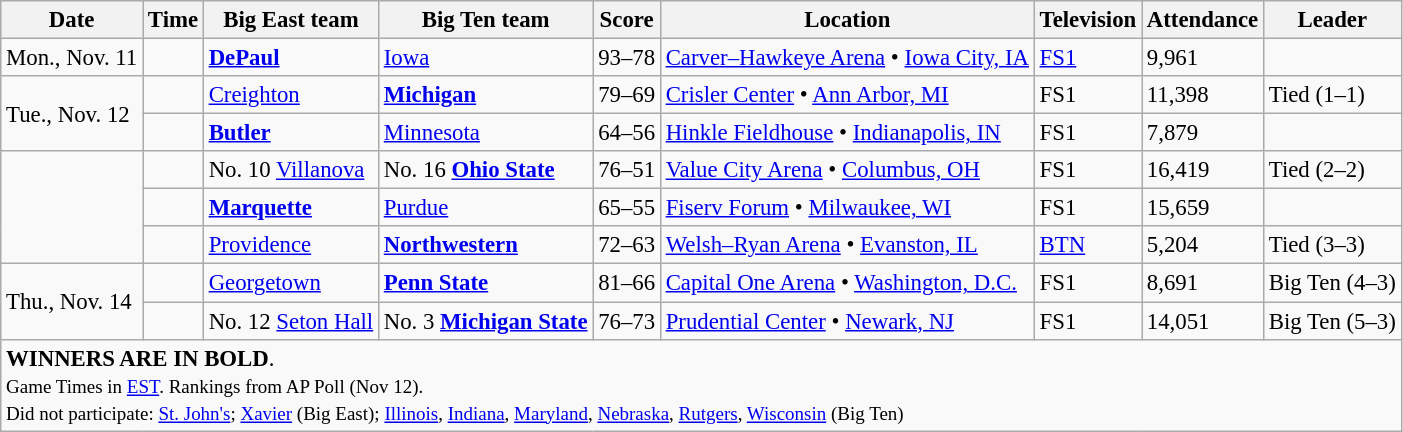<table class="wikitable" style="font-size: 95%">
<tr>
<th>Date</th>
<th>Time</th>
<th>Big East team</th>
<th>Big Ten team</th>
<th>Score</th>
<th>Location</th>
<th>Television</th>
<th>Attendance</th>
<th>Leader</th>
</tr>
<tr>
<td>Mon., Nov. 11</td>
<td></td>
<td><strong><a href='#'>DePaul</a></strong></td>
<td><a href='#'>Iowa</a></td>
<td>93–78</td>
<td><a href='#'>Carver–Hawkeye Arena</a> • <a href='#'>Iowa City, IA</a></td>
<td><a href='#'>FS1</a></td>
<td>9,961</td>
<td></td>
</tr>
<tr>
<td rowspan=2>Tue., Nov. 12</td>
<td></td>
<td><a href='#'>Creighton</a></td>
<td><strong><a href='#'>Michigan</a></strong></td>
<td>79–69</td>
<td><a href='#'>Crisler Center</a> • <a href='#'>Ann Arbor, MI</a></td>
<td>FS1</td>
<td>11,398</td>
<td>Tied (1–1)</td>
</tr>
<tr>
<td></td>
<td><strong><a href='#'>Butler</a></strong></td>
<td><a href='#'>Minnesota</a></td>
<td>64–56</td>
<td><a href='#'>Hinkle Fieldhouse</a> • <a href='#'>Indianapolis, IN</a></td>
<td>FS1</td>
<td>7,879</td>
<td></td>
</tr>
<tr>
<td rowspan=3></td>
<td></td>
<td>No. 10 <a href='#'>Villanova</a></td>
<td>No. 16 <strong><a href='#'>Ohio State</a></strong></td>
<td>76–51</td>
<td><a href='#'>Value City Arena</a> • <a href='#'>Columbus, OH</a></td>
<td>FS1</td>
<td>16,419</td>
<td>Tied (2–2)</td>
</tr>
<tr>
<td></td>
<td><strong><a href='#'>Marquette</a></strong></td>
<td><a href='#'>Purdue</a></td>
<td>65–55</td>
<td><a href='#'>Fiserv Forum</a> • <a href='#'>Milwaukee, WI</a></td>
<td>FS1</td>
<td>15,659</td>
<td></td>
</tr>
<tr>
<td></td>
<td><a href='#'>Providence</a></td>
<td><strong><a href='#'>Northwestern</a></strong></td>
<td>72–63</td>
<td><a href='#'>Welsh–Ryan Arena</a> • <a href='#'>Evanston, IL</a></td>
<td><a href='#'>BTN</a></td>
<td>5,204</td>
<td>Tied (3–3)</td>
</tr>
<tr>
<td rowspan=2>Thu., Nov. 14</td>
<td></td>
<td><a href='#'>Georgetown</a></td>
<td><strong><a href='#'>Penn State</a></strong></td>
<td>81–66</td>
<td><a href='#'>Capital One Arena</a> • <a href='#'>Washington, D.C.</a></td>
<td>FS1</td>
<td>8,691</td>
<td>Big Ten (4–3)</td>
</tr>
<tr>
<td></td>
<td>No. 12 <a href='#'>Seton Hall</a></td>
<td>No. 3 <a href='#'><strong>Michigan State</strong></a></td>
<td>76–73</td>
<td><a href='#'>Prudential Center</a> • <a href='#'>Newark, NJ</a></td>
<td>FS1</td>
<td>14,051</td>
<td>Big Ten (5–3)</td>
</tr>
<tr>
<td colspan=9><strong>WINNERS ARE IN BOLD</strong>.<br><small>Game Times in <a href='#'>EST</a>. Rankings from AP Poll (Nov 12).<br>Did not participate: <a href='#'>St. John's</a>; <a href='#'>Xavier</a> (Big East); <a href='#'>Illinois</a>, <a href='#'>Indiana</a>, <a href='#'>Maryland</a>, <a href='#'>Nebraska</a>, <a href='#'>Rutgers</a>, <a href='#'>Wisconsin</a> (Big Ten)</small></td>
</tr>
</table>
